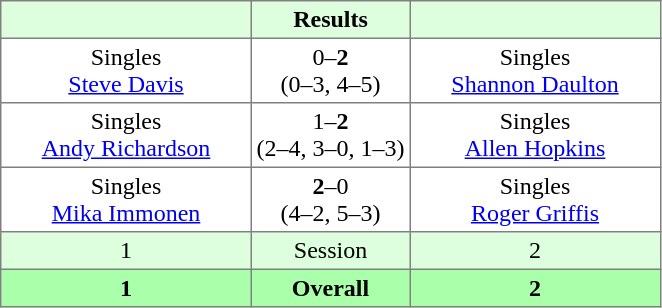<table border="1" cellpadding="3" style="border-collapse: collapse;">
<tr bgcolor="#ddffdd">
<th width="160"></th>
<th>Results</th>
<th width="160"></th>
</tr>
<tr>
<td align="center">Singles<br><a href='#'>Steve Davis</a></td>
<td align="center">0–<strong>2</strong><br>(0–3, 4–5)</td>
<td align="center">Singles<br><a href='#'>Shannon Daulton</a></td>
</tr>
<tr>
<td align="center">Singles<br><a href='#'>Andy Richardson</a></td>
<td align="center">1–<strong>2</strong><br>(2–4, 3–0, 1–3)</td>
<td align="center">Singles<br><a href='#'>Allen Hopkins</a></td>
</tr>
<tr>
<td align="center">Singles<br><a href='#'>Mika Immonen</a></td>
<td align="center"><strong>2</strong>–0<br>(4–2, 5–3)</td>
<td align="center">Singles<br><a href='#'>Roger Griffis</a></td>
</tr>
<tr bgcolor="#ddffdd">
<td align="center">1</td>
<td align="center">Session</td>
<td align="center">2</td>
</tr>
<tr bgcolor="#aaffaa">
<th align="center">1</th>
<th align="center">Overall</th>
<th align="center">2</th>
</tr>
</table>
